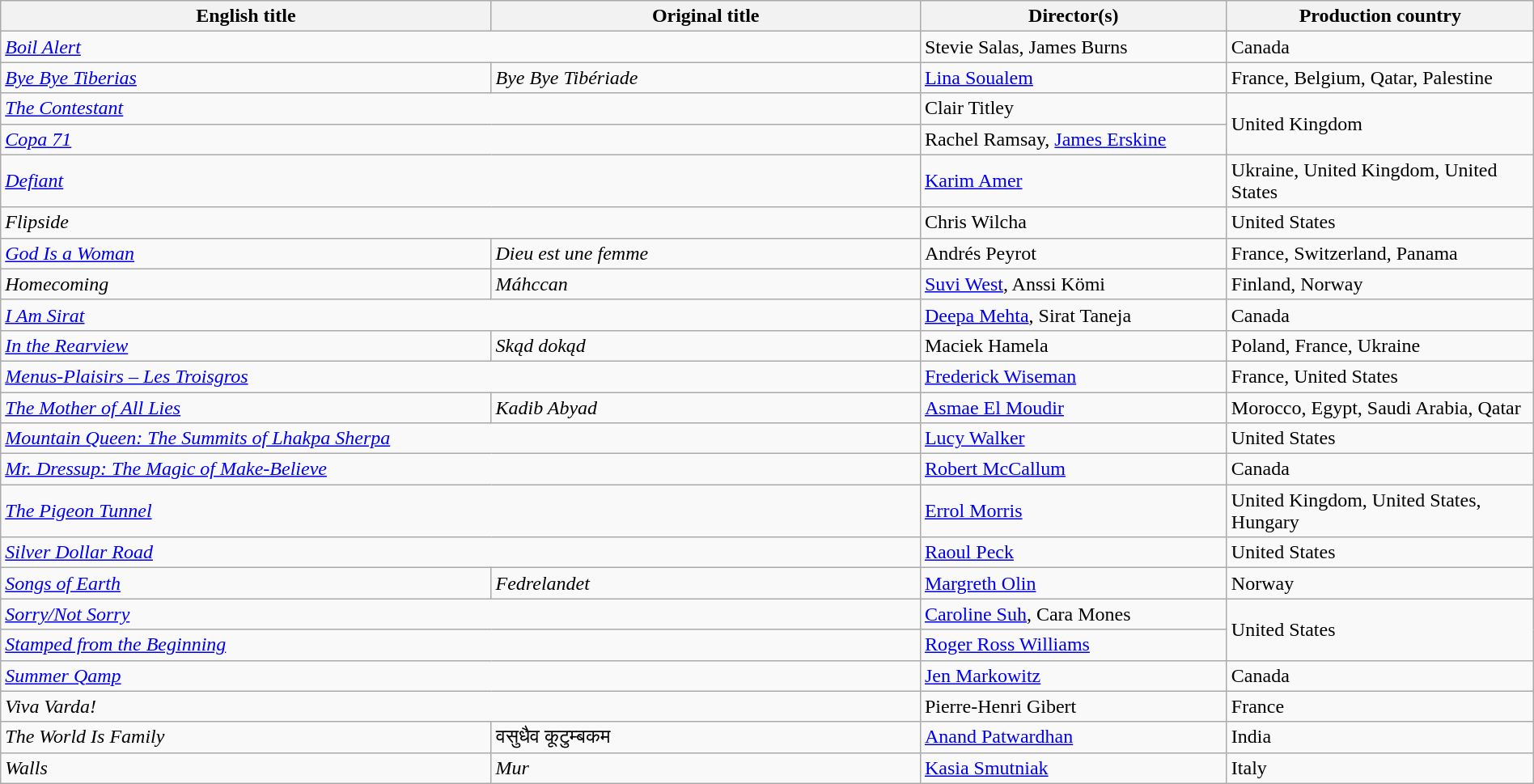<table class="sortable wikitable" width="100%" cellpadding="5">
<tr>
<th scope="col" width="32%">English title</th>
<th scope="col" width="28%">Original title</th>
<th scope="col" width="20%">Director(s)</th>
<th scope="col" width="20%">Production country</th>
</tr>
<tr>
<td colspan="2"><em><a href='#'>Boil Alert</a></em></td>
<td>Stevie Salas, James Burns</td>
<td>Canada</td>
</tr>
<tr>
<td><em><a href='#'>Bye Bye Tiberias</a></em></td>
<td><em>Bye Bye Tibériade</em></td>
<td><a href='#'>Lina Soualem</a></td>
<td>France, Belgium, Qatar, Palestine</td>
</tr>
<tr>
<td colspan="2"><em><a href='#'>The Contestant</a></em></td>
<td>Clair Titley</td>
<td rowspan="2">United Kingdom</td>
</tr>
<tr>
<td colspan="2"><em><a href='#'>Copa 71</a></em></td>
<td>Rachel Ramsay, <a href='#'>James Erskine</a></td>
</tr>
<tr>
<td colspan="2"><em><a href='#'>Defiant</a></em></td>
<td><a href='#'>Karim Amer</a></td>
<td>Ukraine, United Kingdom, United States</td>
</tr>
<tr>
<td colspan="2"><em>Flipside</em></td>
<td>Chris Wilcha</td>
<td>United States</td>
</tr>
<tr>
<td><em><a href='#'>God Is a Woman</a></em></td>
<td><em>Dieu est une femme</em></td>
<td>Andrés Peyrot</td>
<td>France, Switzerland, Panama</td>
</tr>
<tr>
<td><em>Homecoming</em></td>
<td><em>Máhccan</em></td>
<td><a href='#'>Suvi West</a>, Anssi Kömi</td>
<td>Finland, Norway</td>
</tr>
<tr>
<td colspan="2"><em><a href='#'>I Am Sirat</a></em></td>
<td><a href='#'>Deepa Mehta</a>, Sirat Taneja</td>
<td>Canada</td>
</tr>
<tr>
<td><em><a href='#'>In the Rearview</a></em></td>
<td><em>Skąd dokąd</em></td>
<td>Maciek Hamela</td>
<td>Poland, France, Ukraine</td>
</tr>
<tr>
<td colspan="2"><em><a href='#'>Menus-Plaisirs – Les Troisgros</a></em></td>
<td><a href='#'>Frederick Wiseman</a></td>
<td>France, United States</td>
</tr>
<tr>
<td><em><a href='#'>The Mother of All Lies</a></em></td>
<td><em>Kadib Abyad</em></td>
<td><a href='#'>Asmae El Moudir</a></td>
<td>Morocco, Egypt, Saudi Arabia, Qatar</td>
</tr>
<tr>
<td colspan="2"><em><a href='#'>Mountain Queen: The Summits of Lhakpa Sherpa</a></em></td>
<td><a href='#'>Lucy Walker</a></td>
<td>United States</td>
</tr>
<tr>
<td colspan="2"><em><a href='#'>Mr. Dressup: The Magic of Make-Believe</a></em></td>
<td><a href='#'>Robert McCallum</a></td>
<td>Canada</td>
</tr>
<tr>
<td colspan="2"><em><a href='#'>The Pigeon Tunnel</a></em></td>
<td><a href='#'>Errol Morris</a></td>
<td>United Kingdom, United States, Hungary</td>
</tr>
<tr>
<td colspan="2"><em><a href='#'>Silver Dollar Road</a></em></td>
<td><a href='#'>Raoul Peck</a></td>
<td>United States</td>
</tr>
<tr>
<td><em><a href='#'>Songs of Earth</a></em></td>
<td><em>Fedrelandet</em></td>
<td><a href='#'>Margreth Olin</a></td>
<td>Norway</td>
</tr>
<tr>
<td colspan="2"><em><a href='#'>Sorry/Not Sorry</a></em></td>
<td><a href='#'>Caroline Suh</a>, Cara Mones</td>
<td rowspan="2">United States</td>
</tr>
<tr>
<td colspan="2"><em><a href='#'>Stamped from the Beginning</a></em></td>
<td><a href='#'>Roger Ross Williams</a></td>
</tr>
<tr>
<td colspan="2"><em><a href='#'>Summer Qamp</a></em></td>
<td><a href='#'>Jen Markowitz</a></td>
<td>Canada</td>
</tr>
<tr>
<td colspan="2"><em>Viva Varda!</em></td>
<td>Pierre-Henri Gibert</td>
<td>France</td>
</tr>
<tr>
<td><em>The World Is Family</em></td>
<td>वसुधैव कूटुम्बकम</td>
<td><a href='#'>Anand Patwardhan</a></td>
<td>India</td>
</tr>
<tr>
<td><em>Walls</em></td>
<td><em>Mur</em></td>
<td><a href='#'>Kasia Smutniak</a></td>
<td>Italy</td>
</tr>
</table>
